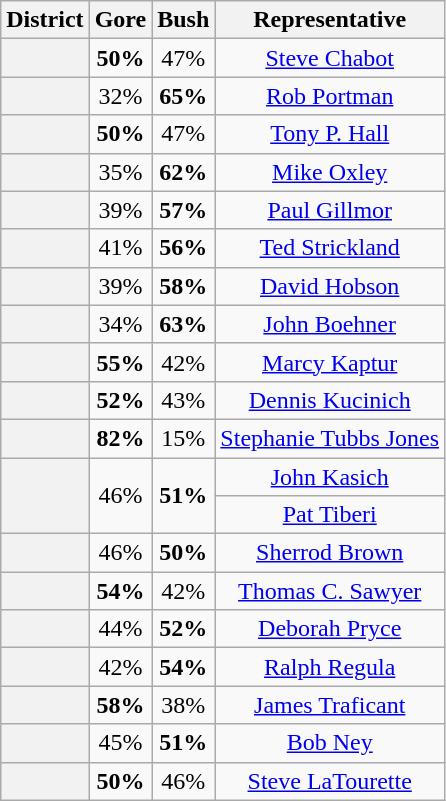<table class=wikitable>
<tr>
<th>District</th>
<th>Gore</th>
<th>Bush</th>
<th>Representative</th>
</tr>
<tr align=center>
<th></th>
<td><strong>50%</strong></td>
<td>47%</td>
<td><a href='#'>Steve Chabot</a></td>
</tr>
<tr align=center>
<th></th>
<td>32%</td>
<td><strong>65%</strong></td>
<td><a href='#'>Rob Portman</a></td>
</tr>
<tr align=center>
<th></th>
<td><strong>50%</strong></td>
<td>47%</td>
<td><a href='#'>Tony P. Hall</a></td>
</tr>
<tr align=center>
<th></th>
<td>35%</td>
<td><strong>62%</strong></td>
<td><a href='#'>Mike Oxley</a></td>
</tr>
<tr align=center>
<th></th>
<td>39%</td>
<td><strong>57%</strong></td>
<td><a href='#'>Paul Gillmor</a></td>
</tr>
<tr align=center>
<th></th>
<td>41%</td>
<td><strong>56%</strong></td>
<td><a href='#'>Ted Strickland</a></td>
</tr>
<tr align=center>
<th></th>
<td>39%</td>
<td><strong>58%</strong></td>
<td><a href='#'>David Hobson</a></td>
</tr>
<tr align=center>
<th></th>
<td>34%</td>
<td><strong>63%</strong></td>
<td><a href='#'>John Boehner</a></td>
</tr>
<tr align=center>
<th></th>
<td><strong>55%</strong></td>
<td>42%</td>
<td><a href='#'>Marcy Kaptur</a></td>
</tr>
<tr align=center>
<th></th>
<td><strong>52%</strong></td>
<td>43%</td>
<td><a href='#'>Dennis Kucinich</a></td>
</tr>
<tr align=center>
<th></th>
<td><strong>82%</strong></td>
<td>15%</td>
<td><a href='#'>Stephanie Tubbs Jones</a></td>
</tr>
<tr align=center>
<th rowspan=2 ></th>
<td rowspan=2>46%</td>
<td rowspan=2><strong>51%</strong></td>
<td><a href='#'>John Kasich</a></td>
</tr>
<tr align=center>
<td><a href='#'>Pat Tiberi</a></td>
</tr>
<tr align=center>
<th></th>
<td>46%</td>
<td><strong>50%</strong></td>
<td><a href='#'>Sherrod Brown</a></td>
</tr>
<tr align=center>
<th></th>
<td><strong>54%</strong></td>
<td>42%</td>
<td><a href='#'>Thomas C. Sawyer</a></td>
</tr>
<tr align=center>
<th></th>
<td>44%</td>
<td><strong>52%</strong></td>
<td><a href='#'>Deborah Pryce</a></td>
</tr>
<tr align=center>
<th></th>
<td>42%</td>
<td><strong>54%</strong></td>
<td><a href='#'>Ralph Regula</a></td>
</tr>
<tr align=center>
<th></th>
<td><strong>58%</strong></td>
<td>38%</td>
<td><a href='#'>James Traficant</a></td>
</tr>
<tr align=center>
<th></th>
<td>45%</td>
<td><strong>51%</strong></td>
<td><a href='#'>Bob Ney</a></td>
</tr>
<tr align=center>
<th></th>
<td><strong>50%</strong></td>
<td>46%</td>
<td><a href='#'>Steve LaTourette</a></td>
</tr>
</table>
